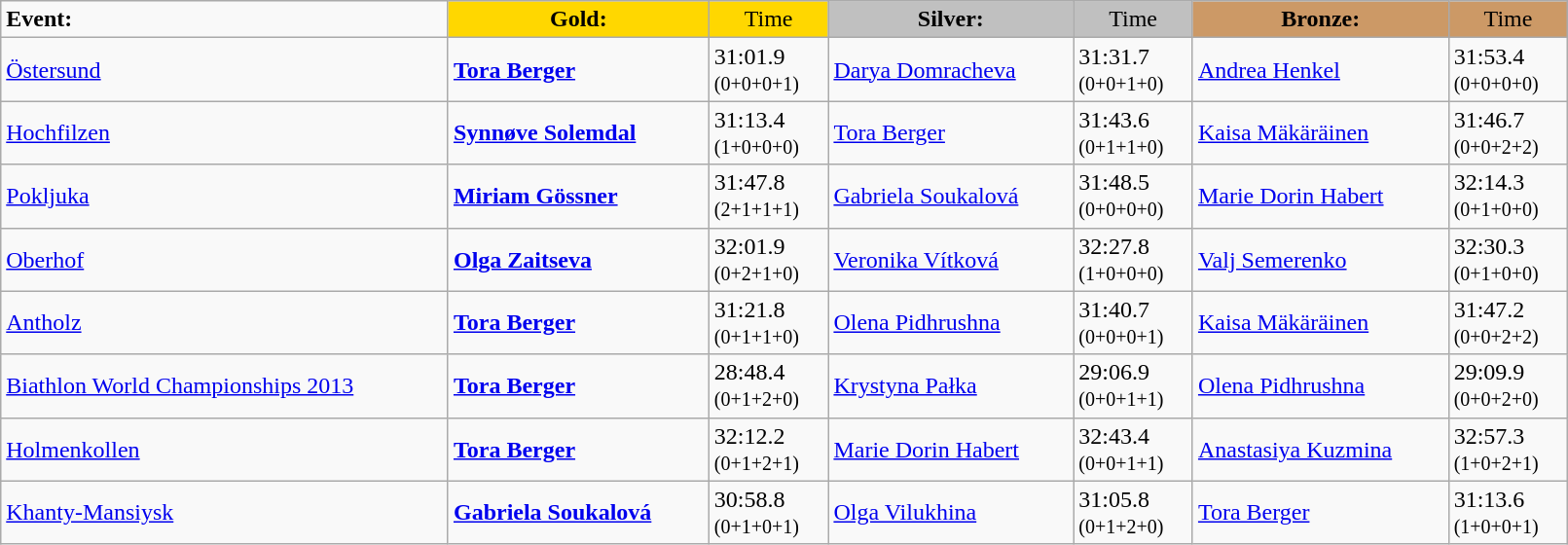<table class="wikitable" width=85%>
<tr>
<td><strong>Event:</strong></td>
<td style="text-align:center;background-color:gold;"><strong>Gold:</strong></td>
<td style="text-align:center;background-color:gold;">Time</td>
<td style="text-align:center;background-color:silver;"><strong>Silver:</strong></td>
<td style="text-align:center;background-color:silver;">Time</td>
<td style="text-align:center;background-color:#CC9966;"><strong>Bronze:</strong></td>
<td style="text-align:center;background-color:#CC9966;">Time</td>
</tr>
<tr>
<td><a href='#'>Östersund</a><br></td>
<td><strong><a href='#'>Tora Berger</a></strong><br><small></small></td>
<td>31:01.9<br><small>(0+0+0+1)</small></td>
<td><a href='#'>Darya Domracheva</a><br><small></small></td>
<td>31:31.7<br><small>(0+0+1+0)</small></td>
<td><a href='#'>Andrea Henkel</a><br><small></small></td>
<td>31:53.4<br><small>(0+0+0+0)</small></td>
</tr>
<tr>
<td><a href='#'>Hochfilzen</a><br></td>
<td><strong><a href='#'>Synnøve Solemdal</a></strong><br><small></small></td>
<td>31:13.4<br><small>(1+0+0+0)</small></td>
<td><a href='#'>Tora Berger</a><br><small></small></td>
<td>31:43.6<br><small>(0+1+1+0)</small></td>
<td><a href='#'>Kaisa Mäkäräinen</a><br><small></small></td>
<td>31:46.7<br><small>(0+0+2+2)</small></td>
</tr>
<tr>
<td><a href='#'>Pokljuka</a><br></td>
<td><strong><a href='#'>Miriam Gössner</a></strong><br><small></small></td>
<td>31:47.8<br><small>(2+1+1+1)</small></td>
<td><a href='#'>Gabriela Soukalová</a><br><small></small></td>
<td>31:48.5<br><small>(0+0+0+0)</small></td>
<td><a href='#'>Marie Dorin Habert</a><br><small></small></td>
<td>32:14.3<br><small>(0+1+0+0)</small></td>
</tr>
<tr>
<td><a href='#'>Oberhof</a><br></td>
<td><strong><a href='#'>Olga Zaitseva</a></strong><br><small></small></td>
<td>32:01.9<br><small>(0+2+1+0)</small></td>
<td><a href='#'>Veronika Vítková</a><br><small></small></td>
<td>32:27.8<br><small>(1+0+0+0)</small></td>
<td><a href='#'>Valj Semerenko</a><br><small></small></td>
<td>32:30.3<br><small>(0+1+0+0)</small></td>
</tr>
<tr>
<td><a href='#'>Antholz</a><br></td>
<td><strong><a href='#'>Tora Berger</a></strong><br><small></small></td>
<td>31:21.8<br><small>(0+1+1+0)</small></td>
<td><a href='#'>Olena Pidhrushna</a><br><small></small></td>
<td>31:40.7<br><small>(0+0+0+1)</small></td>
<td><a href='#'>Kaisa Mäkäräinen</a><br><small></small></td>
<td>31:47.2<br><small>(0+0+2+2)</small></td>
</tr>
<tr>
<td><a href='#'>Biathlon World Championships 2013</a><br></td>
<td><strong><a href='#'>Tora Berger</a></strong><br><small></small></td>
<td>28:48.4<br><small>(0+1+2+0)</small></td>
<td><a href='#'>Krystyna Pałka</a><br><small></small></td>
<td>29:06.9<br><small>(0+0+1+1)</small></td>
<td><a href='#'>Olena Pidhrushna</a><br><small></small></td>
<td>29:09.9<br><small>(0+0+2+0)</small></td>
</tr>
<tr>
<td><a href='#'>Holmenkollen</a><br></td>
<td><strong><a href='#'>Tora Berger</a></strong><br><small></small></td>
<td>32:12.2<br><small>(0+1+2+1)</small></td>
<td><a href='#'>Marie Dorin Habert</a><br><small></small></td>
<td>32:43.4<br><small>(0+0+1+1)</small></td>
<td><a href='#'>Anastasiya Kuzmina</a><br><small></small></td>
<td>32:57.3<br><small>(1+0+2+1)</small></td>
</tr>
<tr>
<td><a href='#'>Khanty-Mansiysk</a><br></td>
<td><strong><a href='#'>Gabriela Soukalová</a></strong><br><small></small></td>
<td>30:58.8<br><small>(0+1+0+1)</small></td>
<td><a href='#'>Olga Vilukhina</a><br><small></small></td>
<td>31:05.8<br><small>(0+1+2+0)</small></td>
<td><a href='#'>Tora Berger</a><br><small></small></td>
<td>31:13.6<br><small>(1+0+0+1)</small></td>
</tr>
</table>
